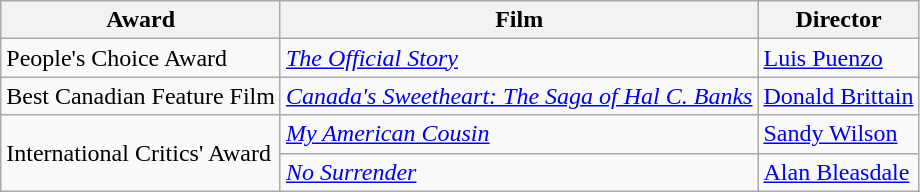<table class="wikitable">
<tr>
<th>Award</th>
<th>Film</th>
<th>Director</th>
</tr>
<tr>
<td>People's Choice Award</td>
<td><em><a href='#'>The Official Story</a></em></td>
<td><a href='#'>Luis Puenzo</a></td>
</tr>
<tr>
<td>Best Canadian Feature Film</td>
<td><em><a href='#'>Canada's Sweetheart: The Saga of Hal C. Banks</a></em></td>
<td><a href='#'>Donald Brittain</a></td>
</tr>
<tr>
<td rowspan=2>International Critics' Award</td>
<td><em><a href='#'>My American Cousin</a></em></td>
<td><a href='#'>Sandy Wilson</a></td>
</tr>
<tr>
<td><em><a href='#'>No Surrender</a></em></td>
<td><a href='#'>Alan Bleasdale</a></td>
</tr>
</table>
